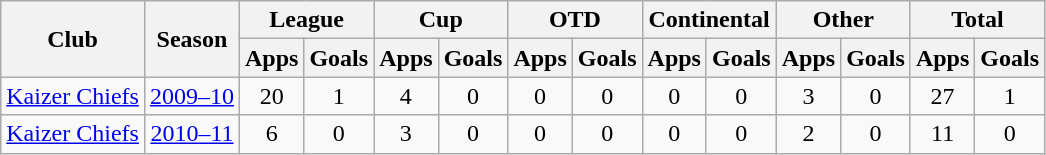<table class="wikitable" style="text-align:center">
<tr>
<th rowspan="2">Club</th>
<th rowspan="2">Season</th>
<th colspan="2">League</th>
<th colspan="2">Cup</th>
<th colspan="2">OTD</th>
<th colspan="2">Continental</th>
<th colspan="2">Other</th>
<th colspan="2">Total</th>
</tr>
<tr>
<th>Apps</th>
<th>Goals</th>
<th>Apps</th>
<th>Goals</th>
<th>Apps</th>
<th>Goals</th>
<th>Apps</th>
<th>Goals</th>
<th>Apps</th>
<th>Goals</th>
<th>Apps</th>
<th>Goals</th>
</tr>
<tr>
<td><a href='#'>Kaizer Chiefs</a></td>
<td><a href='#'>2009–10</a></td>
<td>20</td>
<td>1</td>
<td>4</td>
<td>0</td>
<td>0</td>
<td>0</td>
<td>0</td>
<td>0</td>
<td>3</td>
<td>0</td>
<td>27</td>
<td>1</td>
</tr>
<tr>
<td><a href='#'>Kaizer Chiefs</a></td>
<td><a href='#'>2010–11</a></td>
<td>6</td>
<td>0</td>
<td>3</td>
<td>0</td>
<td>0</td>
<td>0</td>
<td>0</td>
<td>0</td>
<td>2</td>
<td>0</td>
<td>11</td>
<td>0</td>
</tr>
</table>
